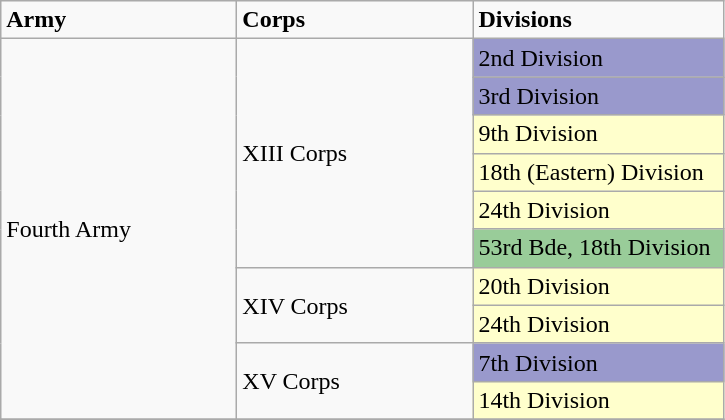<table class="wikitable">
<tr>
<td width="150pt"><strong>Army</strong></td>
<td width="150pt"><strong>Corps</strong></td>
<td width="160pt"><strong>Divisions</strong></td>
</tr>
<tr>
<td rowspan="10">Fourth Army</td>
<td rowspan="6">XIII Corps</td>
<td style="background:#9999CC">2nd Division</td>
</tr>
<tr>
<td style="background:#9999CC">3rd Division</td>
</tr>
<tr>
<td style="background:#FFFFCC;">9th Division</td>
</tr>
<tr>
<td style="background:#FFFFCC;">18th (Eastern) Division</td>
</tr>
<tr>
<td style="background:#FFFFCC;">24th Division</td>
</tr>
<tr>
<td style="background:#99CC99">53rd Bde, 18th Division</td>
</tr>
<tr>
<td rowspan="2">XIV Corps</td>
<td style="background:#FFFFCC;">20th Division</td>
</tr>
<tr>
<td style="background:#FFFFCC;">24th Division</td>
</tr>
<tr>
<td rowspan="2">XV Corps</td>
<td style="background:#9999CC;">7th Division</td>
</tr>
<tr>
<td style="background:#FFFFCC;">14th Division</td>
</tr>
<tr>
</tr>
</table>
